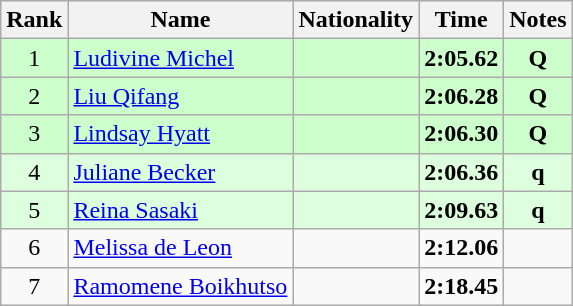<table class="wikitable sortable" style="text-align:center">
<tr>
<th>Rank</th>
<th>Name</th>
<th>Nationality</th>
<th>Time</th>
<th>Notes</th>
</tr>
<tr bgcolor=ccffcc>
<td>1</td>
<td align=left><a href='#'>Ludivine Michel</a></td>
<td align=left></td>
<td><strong>2:05.62</strong></td>
<td><strong>Q</strong></td>
</tr>
<tr bgcolor=ccffcc>
<td>2</td>
<td align=left><a href='#'>Liu Qifang</a></td>
<td align=left></td>
<td><strong>2:06.28</strong></td>
<td><strong>Q</strong></td>
</tr>
<tr bgcolor=ccffcc>
<td>3</td>
<td align=left><a href='#'>Lindsay Hyatt</a></td>
<td align=left></td>
<td><strong>2:06.30</strong></td>
<td><strong>Q</strong></td>
</tr>
<tr bgcolor=ddffdd>
<td>4</td>
<td align=left><a href='#'>Juliane Becker</a></td>
<td align=left></td>
<td><strong>2:06.36</strong></td>
<td><strong>q</strong></td>
</tr>
<tr bgcolor=ddffdd>
<td>5</td>
<td align=left><a href='#'>Reina Sasaki</a></td>
<td align=left></td>
<td><strong>2:09.63</strong></td>
<td><strong>q</strong></td>
</tr>
<tr>
<td>6</td>
<td align=left><a href='#'>Melissa de Leon</a></td>
<td align=left></td>
<td><strong>2:12.06</strong></td>
<td></td>
</tr>
<tr>
<td>7</td>
<td align=left><a href='#'>Ramomene Boikhutso</a></td>
<td align=left></td>
<td><strong>2:18.45</strong></td>
<td></td>
</tr>
</table>
